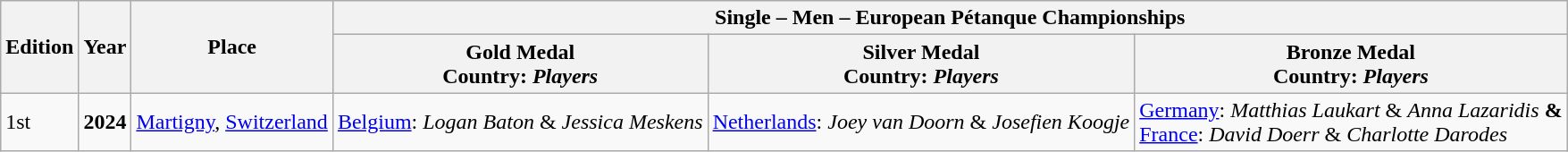<table class="wikitable">
<tr>
<th rowspan="2">Edition</th>
<th rowspan="2">Year</th>
<th rowspan="2">Place</th>
<th colspan="3">Single – Men – European Pétanque Championships</th>
</tr>
<tr>
<th> Gold Medal<br>Country: <em>Players</em></th>
<th> Silver Medal<br>Country: <em>Players</em></th>
<th> Bronze Medal<br>Country: <em>Players</em></th>
</tr>
<tr>
<td>1st</td>
<td><strong>2024</strong></td>
<td>  <a href='#'>Martigny</a>, <a href='#'>Switzerland</a></td>
<td> <a href='#'>Belgium</a>: <em>Logan Baton</em> & <em>Jessica Meskens</em></td>
<td> <a href='#'>Netherlands</a>: <em>Joey van Doorn</em> & <em>Josefien Koogje</em></td>
<td> <a href='#'>Germany</a>: <em>Matthias Laukart</em> & <em>Anna Lazaridis</em> <strong>&</strong><br> <a href='#'>France</a>: <em>David Doerr</em> & <em>Charlotte Darodes</em></td>
</tr>
</table>
